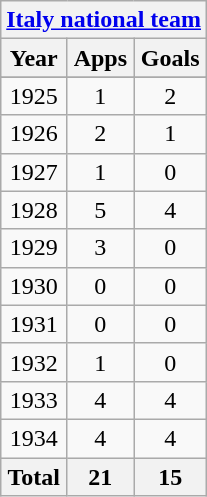<table class="wikitable" style="text-align:center">
<tr>
<th colspan=3><a href='#'>Italy national team</a></th>
</tr>
<tr>
<th>Year</th>
<th>Apps</th>
<th>Goals</th>
</tr>
<tr>
</tr>
<tr>
<td>1925</td>
<td>1</td>
<td>2</td>
</tr>
<tr>
<td>1926</td>
<td>2</td>
<td>1</td>
</tr>
<tr>
<td>1927</td>
<td>1</td>
<td>0</td>
</tr>
<tr>
<td>1928</td>
<td>5</td>
<td>4</td>
</tr>
<tr>
<td>1929</td>
<td>3</td>
<td>0</td>
</tr>
<tr>
<td>1930</td>
<td>0</td>
<td>0</td>
</tr>
<tr>
<td>1931</td>
<td>0</td>
<td>0</td>
</tr>
<tr>
<td>1932</td>
<td>1</td>
<td>0</td>
</tr>
<tr>
<td>1933</td>
<td>4</td>
<td>4</td>
</tr>
<tr>
<td>1934</td>
<td>4</td>
<td>4</td>
</tr>
<tr>
<th>Total</th>
<th>21</th>
<th>15</th>
</tr>
</table>
